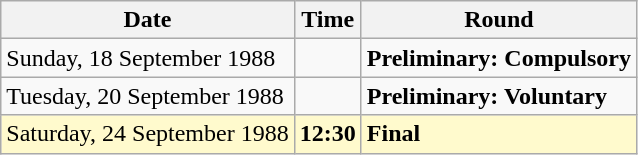<table class="wikitable">
<tr>
<th>Date</th>
<th>Time</th>
<th>Round</th>
</tr>
<tr>
<td>Sunday, 18 September 1988</td>
<td></td>
<td><strong>Preliminary: Compulsory</strong></td>
</tr>
<tr>
<td>Tuesday, 20 September 1988</td>
<td></td>
<td><strong>Preliminary: Voluntary</strong></td>
</tr>
<tr style=background:lemonchiffon>
<td>Saturday, 24 September 1988</td>
<td><strong>12:30</strong></td>
<td><strong>Final</strong></td>
</tr>
</table>
